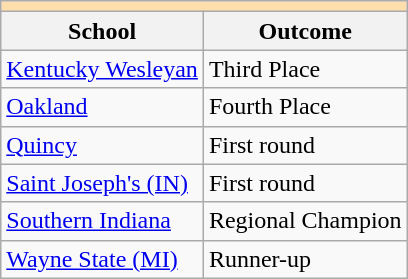<table class="wikitable" style="float:left; margin-right:1em;">
<tr>
<th colspan="3" style="background:#ffdead;"></th>
</tr>
<tr>
<th>School</th>
<th>Outcome</th>
</tr>
<tr>
<td><a href='#'>Kentucky Wesleyan</a></td>
<td>Third Place</td>
</tr>
<tr>
<td><a href='#'>Oakland</a></td>
<td>Fourth Place</td>
</tr>
<tr>
<td><a href='#'>Quincy</a></td>
<td>First round</td>
</tr>
<tr>
<td><a href='#'>Saint Joseph's (IN)</a></td>
<td>First round</td>
</tr>
<tr>
<td><a href='#'>Southern Indiana</a></td>
<td>Regional Champion</td>
</tr>
<tr>
<td><a href='#'>Wayne State (MI)</a></td>
<td>Runner-up</td>
</tr>
</table>
